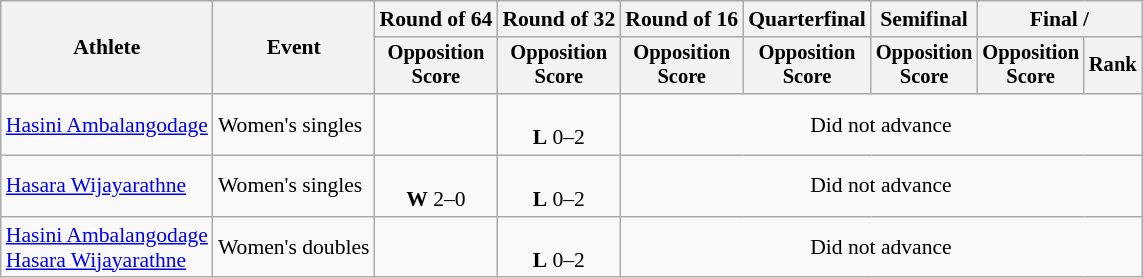<table class="wikitable" style="font-size:90%; text-align:center">
<tr>
<th rowspan=2>Athlete</th>
<th rowspan=2>Event</th>
<th>Round of 64</th>
<th>Round of 32</th>
<th>Round of 16</th>
<th>Quarterfinal</th>
<th>Semifinal</th>
<th colspan=2>Final / </th>
</tr>
<tr style="font-size:95%">
<th>Opposition<br>Score</th>
<th>Opposition<br>Score</th>
<th>Opposition<br>Score</th>
<th>Opposition<br>Score</th>
<th>Opposition<br>Score</th>
<th>Opposition<br>Score</th>
<th>Rank</th>
</tr>
<tr>
<td align="left"><a href='#'>Hasini Ambalangodage</a></td>
<td align="left">Women's singles</td>
<td></td>
<td><br><strong>L</strong> 0–2</td>
<td colspan=5>Did not advance</td>
</tr>
<tr>
<td align="left"><a href='#'>Hasara Wijayarathne</a></td>
<td align="left">Women's singles</td>
<td><br><strong>W</strong> 2–0</td>
<td><br><strong>L</strong> 0–2</td>
<td colspan=5>Did not advance</td>
</tr>
<tr>
<td align="left"><a href='#'>Hasini Ambalangodage</a><br><a href='#'>Hasara Wijayarathne</a></td>
<td align="left">Women's doubles</td>
<td></td>
<td><br><strong>L</strong> 0–2</td>
<td colspan=5>Did not advance</td>
</tr>
</table>
